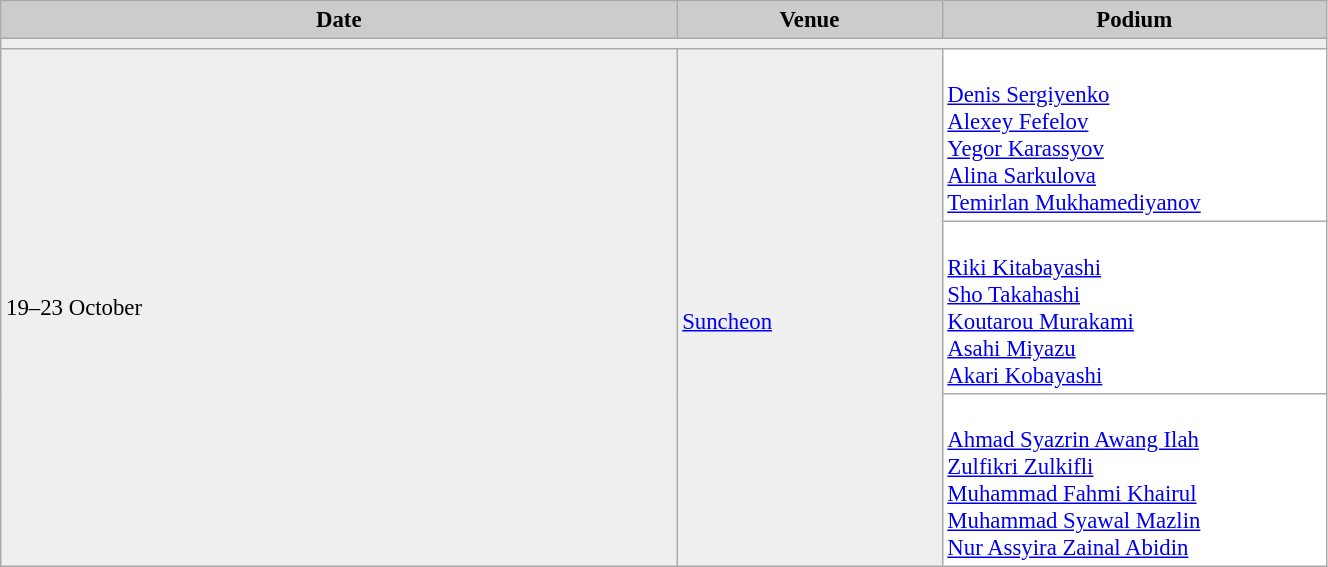<table class="wikitable" width=70% bgcolor="#f7f8ff" cellpadding="3" cellspacing="0" border="1" style="font-size: 95%; border: gray solid 1px; border-collapse: collapse;">
<tr bgcolor="#CCCCCC">
<td align="center"><strong>Date</strong></td>
<td width=20% align="center"><strong>Venue</strong></td>
<td width=29% align="center"><strong>Podium </strong></td>
</tr>
<tr bgcolor="#EFEFEF">
<td colspan=4></td>
</tr>
<tr bgcolor="#EFEFEF">
<td rowspan=3>19–23 October</td>
<td rowspan=3><br><a href='#'>Suncheon</a></td>
<td bgcolor="#ffffff">   <br><a href='#'>Denis Sergiyenko</a><br><a href='#'>Alexey Fefelov</a><br><a href='#'>Yegor Karassyov</a><br><a href='#'>Alina Sarkulova</a><br><a href='#'>Temirlan Mukhamediyanov</a></td>
</tr>
<tr>
<td bgcolor="#ffffff">   <br><a href='#'>Riki Kitabayashi</a><br><a href='#'>Sho Takahashi</a><br><a href='#'>Koutarou Murakami</a><br><a href='#'>Asahi Miyazu</a><br><a href='#'>Akari Kobayashi</a></td>
</tr>
<tr>
<td bgcolor="#ffffff">   <br><a href='#'>Ahmad Syazrin Awang Ilah</a><br><a href='#'>Zulfikri Zulkifli</a><br><a href='#'>Muhammad Fahmi Khairul</a><br><a href='#'>Muhammad Syawal Mazlin</a><br><a href='#'>Nur Assyira Zainal Abidin</a></td>
</tr>
</table>
